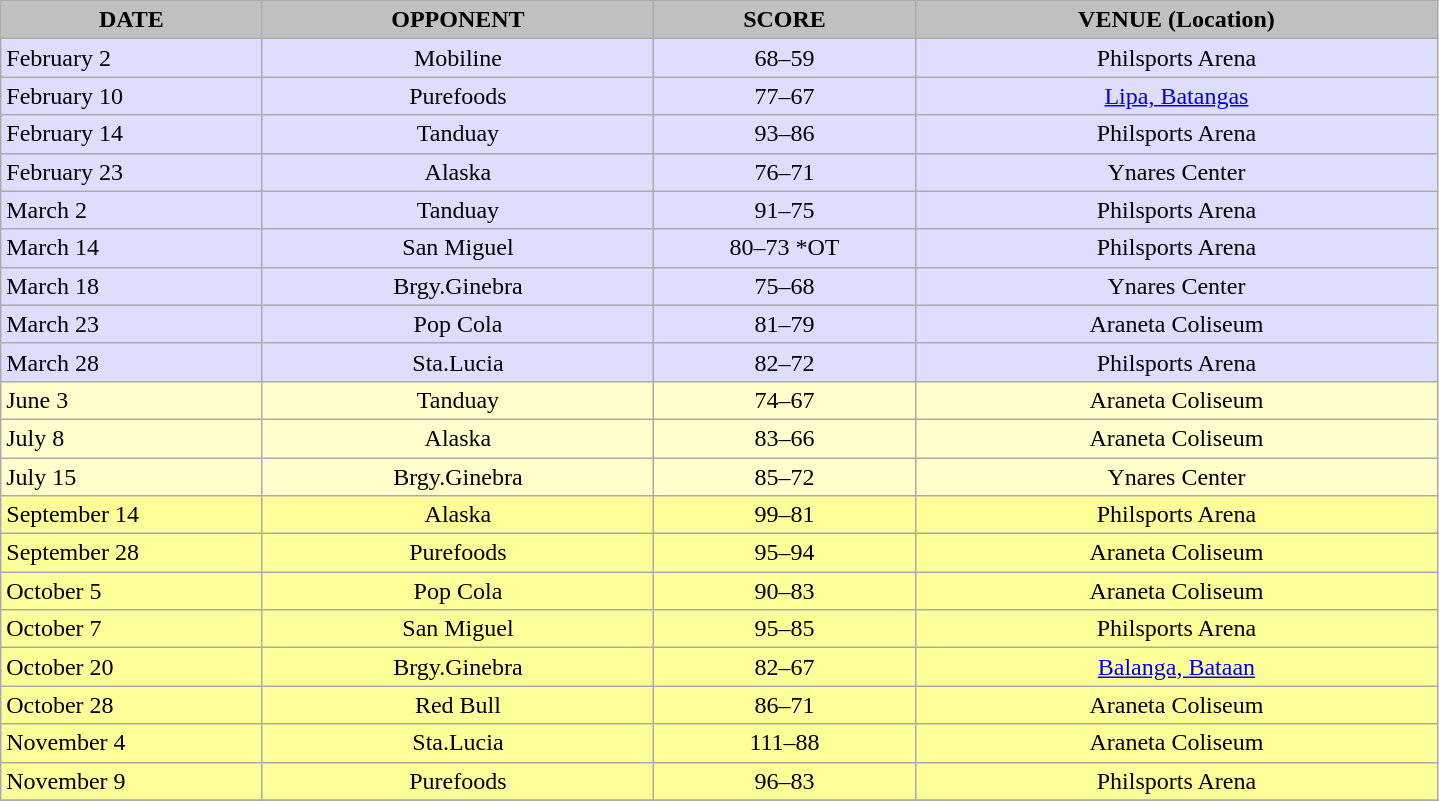<table class="wikitable" border="1">
<tr>
<th style="background:#C0C0C0;" width="10%"><strong>DATE</strong></th>
<th style="background:#C0C0C0;" width="15%"><strong>OPPONENT</strong></th>
<th style="background:#C0C0C0;" width="10%"><strong>SCORE</strong></th>
<th style="background:#C0C0C0;" width="20%"><strong>VENUE (Location)</strong></th>
</tr>
<tr bgcolor=#DDDDFF>
<td>February 2</td>
<td align=center>Mobiline</td>
<td align=center>68–59</td>
<td align=center>Philsports Arena</td>
</tr>
<tr bgcolor=#DDDDFF>
<td>February 10</td>
<td align=center>Purefoods</td>
<td align=center>77–67 </td>
<td align=center><a href='#'>Lipa, Batangas</a></td>
</tr>
<tr bgcolor=#DDDDFF>
<td>February 14</td>
<td align=center>Tanduay</td>
<td align=center>93–86</td>
<td align=center>Philsports Arena</td>
</tr>
<tr bgcolor=#DDDDFF>
<td>February 23</td>
<td align=center>Alaska</td>
<td align=center>76–71 </td>
<td align=center>Ynares Center</td>
</tr>
<tr bgcolor=#DDDDFF>
<td>March 2</td>
<td align=center>Tanduay</td>
<td align=center>91–75</td>
<td align=center>Philsports Arena</td>
</tr>
<tr bgcolor=#DDDDFF>
<td>March 14</td>
<td align=center>San Miguel</td>
<td align=center>80–73 *OT</td>
<td align=center>Philsports Arena</td>
</tr>
<tr bgcolor=#DDDDFF>
<td>March 18</td>
<td align=center>Brgy.Ginebra</td>
<td align=center>75–68 </td>
<td align=center>Ynares Center</td>
</tr>
<tr bgcolor=#DDDDFF>
<td>March 23</td>
<td align=center>Pop Cola</td>
<td align=center>81–79</td>
<td align=center>Araneta Coliseum</td>
</tr>
<tr bgcolor=#DDDDFF>
<td>March 28</td>
<td align=center>Sta.Lucia</td>
<td align=center>82–72</td>
<td align=center>Philsports Arena</td>
</tr>
<tr bgcolor=#FFFFCC>
<td>June 3</td>
<td align=center>Tanduay</td>
<td align=center>74–67</td>
<td align=center>Araneta Coliseum</td>
</tr>
<tr bgcolor=#FFFFCC>
<td>July 8</td>
<td align=center>Alaska</td>
<td align=center>83–66 </td>
<td align=center>Araneta Coliseum</td>
</tr>
<tr bgcolor=#FFFFCC>
<td>July 15</td>
<td align=center>Brgy.Ginebra</td>
<td align=center>85–72</td>
<td align=center>Ynares Center</td>
</tr>
<tr bgcolor=#FFFF99>
<td>September 14</td>
<td align=center>Alaska</td>
<td align=center>99–81</td>
<td align=center>Philsports Arena</td>
</tr>
<tr bgcolor=#FFFF99>
<td>September 28</td>
<td align=center>Purefoods</td>
<td align=center>95–94</td>
<td align=center>Araneta Coliseum</td>
</tr>
<tr bgcolor=#FFFF99>
<td>October 5</td>
<td align=center>Pop Cola</td>
<td align=center>90–83</td>
<td align=center>Araneta Coliseum</td>
</tr>
<tr bgcolor=#FFFF99>
<td>October 7</td>
<td align=center>San Miguel</td>
<td align=center>95–85</td>
<td align=center>Philsports Arena</td>
</tr>
<tr bgcolor=#FFFF99>
<td>October 20</td>
<td align=center>Brgy.Ginebra</td>
<td align=center>82–67</td>
<td align=center><a href='#'>Balanga, Bataan</a></td>
</tr>
<tr bgcolor=#FFFF99>
<td>October 28</td>
<td align=center>Red Bull</td>
<td align=center>86–71</td>
<td align=center>Araneta Coliseum</td>
</tr>
<tr bgcolor=#FFFF99>
<td>November 4</td>
<td align=center>Sta.Lucia</td>
<td align=center>111–88</td>
<td align=center>Araneta Coliseum</td>
</tr>
<tr bgcolor=#FFFF99>
<td>November 9</td>
<td align=center>Purefoods</td>
<td align=center>96–83 </td>
<td align=center>Philsports Arena</td>
</tr>
<tr>
</tr>
</table>
